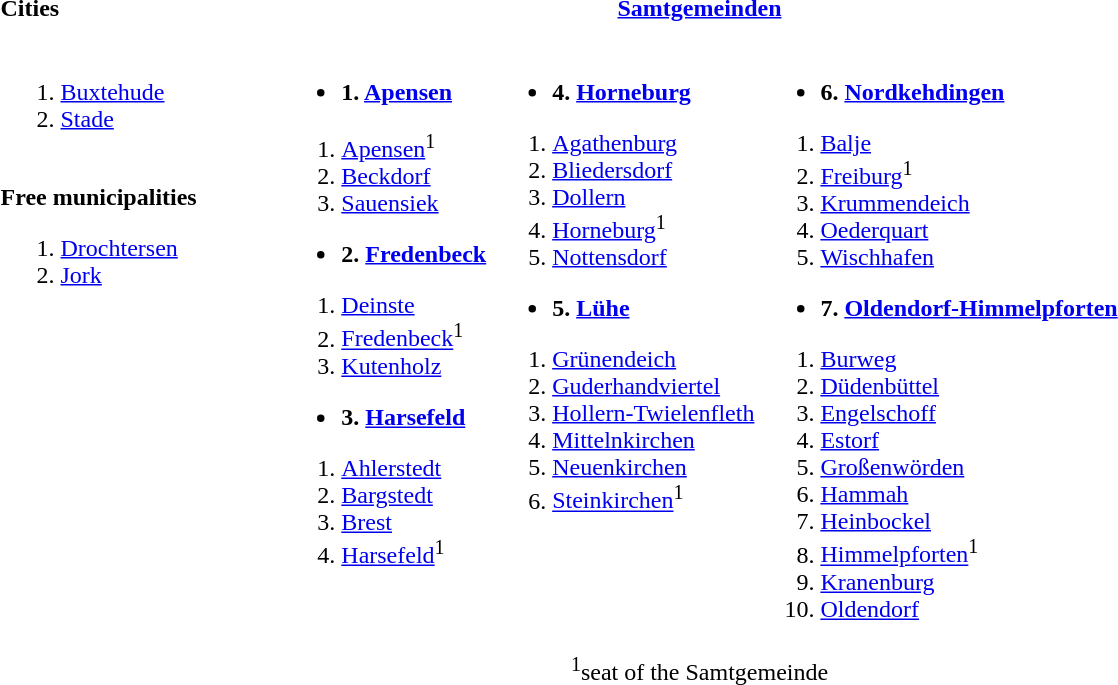<table>
<tr>
<th align=left width=25%>Cities</th>
<th colspan=3 align=center width=75%><a href='#'>Samtgemeinden</a></th>
</tr>
<tr valign=top>
<td><br><ol><li><a href='#'>Buxtehude</a></li><li><a href='#'>Stade</a></li></ol><br>
<strong>Free municipalities</strong><ol><li><a href='#'>Drochtersen</a></li><li><a href='#'>Jork</a></li></ol></td>
<td><br><ul><li><strong>1. <a href='#'>Apensen</a></strong></li></ul><ol><li><a href='#'>Apensen</a><sup>1</sup></li><li><a href='#'>Beckdorf</a></li><li><a href='#'>Sauensiek</a></li></ol><ul><li><strong>2. <a href='#'>Fredenbeck</a></strong></li></ul><ol><li><a href='#'>Deinste</a></li><li><a href='#'>Fredenbeck</a><sup>1</sup></li><li><a href='#'>Kutenholz</a></li></ol><ul><li><strong>3. <a href='#'>Harsefeld</a></strong></li></ul><ol><li><a href='#'>Ahlerstedt</a></li><li><a href='#'>Bargstedt</a></li><li><a href='#'>Brest</a></li><li><a href='#'>Harsefeld</a><sup>1</sup></li></ol></td>
<td><br><ul><li><strong>4. <a href='#'>Horneburg</a></strong></li></ul><ol><li><a href='#'>Agathenburg</a></li><li><a href='#'>Bliedersdorf</a></li><li><a href='#'>Dollern</a></li><li><a href='#'>Horneburg</a><sup>1</sup></li><li><a href='#'>Nottensdorf</a></li></ol><ul><li><strong>5. <a href='#'>Lühe</a></strong></li></ul><ol><li><a href='#'>Grünendeich</a></li><li><a href='#'>Guderhandviertel</a></li><li><a href='#'>Hollern-Twielenfleth</a></li><li><a href='#'>Mittelnkirchen</a></li><li><a href='#'>Neuenkirchen</a></li><li><a href='#'>Steinkirchen</a><sup>1</sup></li></ol></td>
<td><br><ul><li><strong>6. <a href='#'>Nordkehdingen</a></strong></li></ul><ol><li><a href='#'>Balje</a></li><li><a href='#'>Freiburg</a><sup>1</sup></li><li><a href='#'>Krummendeich</a></li><li><a href='#'>Oederquart</a></li><li><a href='#'>Wischhafen</a></li></ol><ul><li><strong>7. <a href='#'>Oldendorf-Himmelpforten</a></strong></li></ul><ol><li><a href='#'>Burweg</a></li><li><a href='#'>Düdenbüttel</a></li><li><a href='#'>Engelschoff</a></li><li><a href='#'>Estorf</a></li><li><a href='#'>Großenwörden</a></li><li><a href='#'>Hammah</a></li><li><a href='#'>Heinbockel</a></li><li><a href='#'>Himmelpforten</a><sup>1</sup></li><li><a href='#'>Kranenburg</a></li><li><a href='#'>Oldendorf</a></li></ol></td>
</tr>
<tr>
<td></td>
<td colspan=3 align=center><sup>1</sup>seat of the Samtgemeinde</td>
</tr>
</table>
